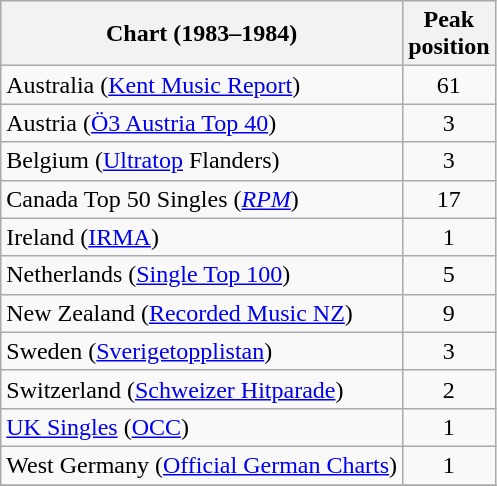<table class="wikitable sortable plainrowheaders">
<tr>
<th>Chart (1983–1984)</th>
<th>Peak <br>position</th>
</tr>
<tr>
<td>Australia (<a href='#'>Kent Music Report</a>)</td>
<td align="center">61</td>
</tr>
<tr>
<td>Austria (<a href='#'>Ö3 Austria Top 40</a>)</td>
<td align="center">3</td>
</tr>
<tr>
<td>Belgium (<a href='#'>Ultratop</a> Flanders)</td>
<td align="center">3</td>
</tr>
<tr>
<td>Canada Top 50 Singles (<em><a href='#'>RPM</a></em>)</td>
<td align="center">17</td>
</tr>
<tr>
<td>Ireland (<a href='#'>IRMA</a>)</td>
<td align="center">1</td>
</tr>
<tr>
<td>Netherlands (<a href='#'>Single Top 100</a>)</td>
<td align="center">5</td>
</tr>
<tr>
<td>New Zealand (<a href='#'>Recorded Music NZ</a>)</td>
<td align="center">9</td>
</tr>
<tr>
<td>Sweden (<a href='#'>Sverigetopplistan</a>)</td>
<td align="center">3</td>
</tr>
<tr>
<td>Switzerland (<a href='#'>Schweizer Hitparade</a>)</td>
<td align="center">2</td>
</tr>
<tr>
<td><a href='#'>UK Singles</a> (<a href='#'>OCC</a>)</td>
<td align="center">1</td>
</tr>
<tr>
<td>West Germany (<a href='#'>Official German Charts</a>)</td>
<td align="center">1</td>
</tr>
<tr>
</tr>
</table>
